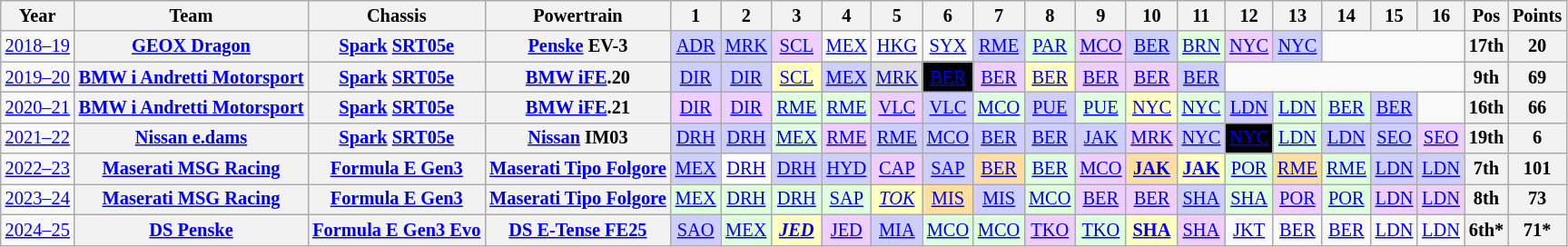<table class="wikitable" style="text-align:center; font-size:85%">
<tr>
<th>Year</th>
<th>Team</th>
<th>Chassis</th>
<th>Powertrain</th>
<th>1</th>
<th>2</th>
<th>3</th>
<th>4</th>
<th>5</th>
<th>6</th>
<th>7</th>
<th>8</th>
<th>9</th>
<th>10</th>
<th>11</th>
<th>12</th>
<th>13</th>
<th>14</th>
<th>15</th>
<th>16</th>
<th>Pos</th>
<th>Points</th>
</tr>
<tr>
<td nowrap><a href='#'>2018–19</a></td>
<th nowrap><a href='#'>GEOX Dragon</a></th>
<th nowrap><a href='#'>Spark</a> <a href='#'>SRT05e</a></th>
<th nowrap><a href='#'>Penske</a> EV-3</th>
<td style="background:#CFCFFF;"><a href='#'>ADR</a><br></td>
<td style="background:#CFCFFF;"><a href='#'>MRK</a><br></td>
<td style="background:#EFCFFF;"><a href='#'>SCL</a><br></td>
<td><a href='#'>MEX</a></td>
<td><a href='#'>HKG</a></td>
<td><a href='#'>SYX</a></td>
<td style="background:#CFCFFF;"><a href='#'>RME</a><br></td>
<td style="background:#DFFFDF;"><a href='#'>PAR</a><br></td>
<td style="background:#EFCFFF;"><a href='#'>MCO</a><br></td>
<td style="background:#CFCFFF;"><a href='#'>BER</a><br></td>
<td style="background:#DFFFDF;"><a href='#'>BRN</a><br></td>
<td style="background:#EFCFFF;"><a href='#'>NYC</a><br></td>
<td style="background:#CFCFFF;"><a href='#'>NYC</a><br></td>
<td colspan=3></td>
<th>17th</th>
<th>20</th>
</tr>
<tr>
<td nowrap><a href='#'>2019–20</a></td>
<th nowrap><a href='#'>BMW i Andretti Motorsport</a></th>
<th nowrap><a href='#'>Spark</a> <a href='#'>SRT05e</a></th>
<th nowrap><a href='#'>BMW iFE</a>.20</th>
<td style="background:#CFCFFF;"><a href='#'>DIR</a><br></td>
<td style="background:#CFCFFF;"><a href='#'>DIR</a><br></td>
<td style="background:#FFFFBF;"><a href='#'>SCL</a><br></td>
<td style="background:#CFCFFF;"><a href='#'>MEX</a><br></td>
<td style="background:#DFDFDF;"><a href='#'>MRK</a><br></td>
<td style="background:#000000; color:white"><a href='#'><span>BER</span></a><br></td>
<td style="background:#EFCFFF;"><a href='#'>BER</a><br></td>
<td style="background:#FFFFBF;"><a href='#'>BER</a><br></td>
<td style="background:#EFCFFF;"><a href='#'>BER</a><br></td>
<td style="background:#EFCFFF;"><a href='#'>BER</a><br></td>
<td style="background:#CFCFFF;"><a href='#'>BER</a><br></td>
<td colspan=5></td>
<th>9th</th>
<th>69</th>
</tr>
<tr>
<td nowrap><a href='#'>2020–21</a></td>
<th nowrap><a href='#'>BMW i Andretti Motorsport</a></th>
<th nowrap><a href='#'>Spark</a> <a href='#'>SRT05e</a></th>
<th nowrap><a href='#'>BMW iFE</a>.21</th>
<td style="background:#EFCFFF;"><a href='#'>DIR</a><br></td>
<td style="background:#EFCFFF;"><a href='#'>DIR</a><br></td>
<td style="background:#DFFFDF;"><a href='#'>RME</a><br></td>
<td style="background:#DFFFDF;"><a href='#'>RME</a><br></td>
<td style="background:#EFCFFF;"><a href='#'>VLC</a><br></td>
<td style="background:#CFCFFF;"><a href='#'>VLC</a><br></td>
<td style="background:#DFFFDF;"><a href='#'>MCO</a><br></td>
<td style="background:#CFCFFF;"><a href='#'>PUE</a><br></td>
<td style="background:#DFFFDF;"><a href='#'>PUE</a><br></td>
<td style="background:#FFFFBF;"><a href='#'>NYC</a><br></td>
<td style="background:#DFFFDF;"><a href='#'>NYC</a><br></td>
<td style="background:#CFCFFF;"><a href='#'>LDN</a><br></td>
<td style="background:#DFFFDF;"><a href='#'>LDN</a><br></td>
<td style="background:#DFFFDF;"><a href='#'>BER</a><br></td>
<td style="background:#CFCFFF;"><a href='#'>BER</a><br></td>
<td></td>
<th>16th</th>
<th>66</th>
</tr>
<tr>
<td nowrap><a href='#'>2021–22</a></td>
<th nowrap><a href='#'>Nissan e.dams</a></th>
<th nowrap><a href='#'>Spark</a> <a href='#'>SRT05e</a></th>
<th nowrap><a href='#'>Nissan</a> IM03</th>
<td style="background:#CFCFFF;"><a href='#'>DRH</a><br></td>
<td style="background:#CFCFFF;"><a href='#'>DRH</a><br></td>
<td style="background:#DFFFDF;"><a href='#'>MEX</a><br></td>
<td style="background:#EFCFFF;"><a href='#'>RME</a><br></td>
<td style="background:#CFCFFF;"><a href='#'>RME</a><br></td>
<td style="background:#CFCFFF;"><a href='#'>MCO</a><br></td>
<td style="background:#CFCFFF;"><a href='#'>BER</a><br></td>
<td style="background:#CFCFFF;"><a href='#'>BER</a><br></td>
<td style="background:#CFCFFF;"><a href='#'>JAK</a><br></td>
<td style="background:#EFCFFF;"><a href='#'>MRK</a><br></td>
<td style="background:#CFCFFF;"><a href='#'>NYC</a><br></td>
<td style="background:#000000; color:white"><a href='#'><span>NYC</span></a><br></td>
<td style="background:#DFFFDF;"><a href='#'>LDN</a><br></td>
<td style="background:#CFCFFF;"><a href='#'>LDN</a><br></td>
<td style="background:#CFCFFF;"><a href='#'>SEO</a><br></td>
<td style="background:#EFCFFF;"><a href='#'>SEO</a><br></td>
<th>19th</th>
<th>6</th>
</tr>
<tr>
<td nowrap><a href='#'>2022–23</a></td>
<th nowrap><a href='#'>Maserati MSG Racing</a></th>
<th nowrap><a href='#'>Formula E Gen3</a></th>
<th nowrap><a href='#'>Maserati Tipo Folgore</a></th>
<td style="background:#CFCFFF;"><a href='#'>MEX</a><br></td>
<td style="background:#FFFFFF;"><a href='#'>DRH</a><br></td>
<td style="background:#CFCFFF;"><a href='#'>DRH</a><br></td>
<td style="background:#CFCFFF;"><a href='#'>HYD</a><br></td>
<td style="background:#EFCFFF;"><a href='#'>CAP</a><br></td>
<td style="background:#CFCFFF;"><a href='#'>SAP</a><br></td>
<td style="background:#FFDF9F;"><a href='#'>BER</a><br></td>
<td style="background:#dfffdf;"><a href='#'>BER</a><br></td>
<td style="background:#efcfff;"><a href='#'>MCO</a><br></td>
<td style="background:#ffdf9f;"><strong><a href='#'>JAK</a></strong><br></td>
<td style="background:#ffffbf;"><strong><a href='#'>JAK</a></strong><br></td>
<td style="background:#dfffdf;"><a href='#'>POR</a><br></td>
<td style="background:#ffdf9f;"><a href='#'>RME</a><br></td>
<td style="background:#dfffdf;"><a href='#'>RME</a><br></td>
<td style="background:#CFCFFF;"><a href='#'>LDN</a><br></td>
<td style="background:#CFCFFF;"><a href='#'>LDN</a><br></td>
<th>7th</th>
<th>101</th>
</tr>
<tr>
<td nowrap><a href='#'>2023–24</a></td>
<th nowrap><a href='#'>Maserati MSG Racing</a></th>
<th nowrap><a href='#'>Formula E Gen3</a></th>
<th nowrap><a href='#'>Maserati Tipo Folgore</a></th>
<td style="background:#dfffdf;"><a href='#'>MEX</a><br></td>
<td style="background:#dfffdf;"><a href='#'>DRH</a><br></td>
<td style="background:#dfffdf;"><a href='#'>DRH</a><br></td>
<td style="background:#dfffdf;"><a href='#'>SAP</a><br></td>
<td style="background:#ffffbf;"><em><a href='#'>TOK</a></em><br></td>
<td style="background:#ffdf9f;"><a href='#'>MIS</a><br></td>
<td style="background:#cfcfff;"><a href='#'>MIS</a><br></td>
<td style="background:#dfffdf;"><a href='#'>MCO</a><br></td>
<td style="background:#efcfff;"><a href='#'>BER</a><br></td>
<td style="background:#efcfff;"><a href='#'>BER</a><br></td>
<td style="background:#CFCFFF;"><a href='#'>SHA</a><br></td>
<td style="background:#DFFFDF;"><a href='#'>SHA</a><br></td>
<td style="background:#efcfff;"><a href='#'>POR</a><br></td>
<td style="background:#dfffdf;"><a href='#'>POR</a><br></td>
<td style="background:#efcfff;"><a href='#'>LDN</a><br></td>
<td style="background:#efcfff;"><a href='#'>LDN</a><br></td>
<th>8th</th>
<th>73</th>
</tr>
<tr>
<td><a href='#'>2024–25</a></td>
<th><a href='#'>DS Penske</a></th>
<th><a href='#'>Formula E Gen3 Evo</a></th>
<th><a href='#'>DS E-Tense FE25</a></th>
<td style="background:#CFCFFF;"><a href='#'>SAO</a><br></td>
<td style="background:#dfffdf;"><a href='#'>MEX</a><br></td>
<td style="background:#ffffbf;"><strong><em><a href='#'>JED</a></em></strong><br></td>
<td style="background:#efcfff;"><a href='#'>JED</a><br></td>
<td style="background:#cfcfff;"><a href='#'>MIA</a><br></td>
<td style="background:#DFFFDF;"><a href='#'>MCO</a><br></td>
<td style="background:#DFFFDF;"><a href='#'>MCO</a><br></td>
<td style="background:#EFCFFF;"><a href='#'>TKO</a><br></td>
<td style="background:#DFFFDF;"><a href='#'>TKO</a><br></td>
<td style="background:#FFFFBF;"><strong><a href='#'>SHA</a></strong><br></td>
<td style="background:#EFCFFF;"><a href='#'>SHA</a><br></td>
<td><a href='#'>JKT</a></td>
<td><a href='#'>BER</a></td>
<td><a href='#'>BER</a></td>
<td><a href='#'>LDN</a></td>
<td><a href='#'>LDN</a></td>
<th>6th*</th>
<th>71*</th>
</tr>
</table>
